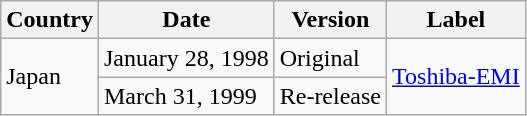<table class="wikitable">
<tr>
<th>Country</th>
<th>Date</th>
<th>Version</th>
<th>Label</th>
</tr>
<tr>
<td rowspan="2">Japan</td>
<td>January 28, 1998</td>
<td>Original</td>
<td rowspan="2"><a href='#'>Toshiba-EMI</a></td>
</tr>
<tr>
<td>March 31, 1999</td>
<td>Re-release</td>
</tr>
</table>
